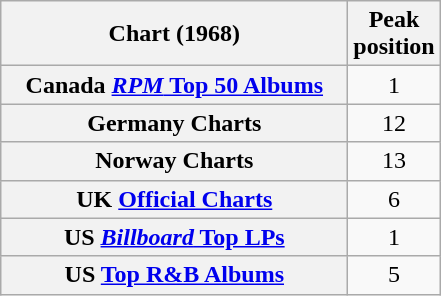<table class="wikitable plainrowheaders sortable" style="text-align:center;" border="1">
<tr>
<th scope="col" style="width:14em;">Chart (1968)</th>
<th scope="col">Peak<br>position</th>
</tr>
<tr>
<th scope="row">Canada <a href='#'><em>RPM</em> Top 50 Albums</a></th>
<td>1</td>
</tr>
<tr>
<th scope="row">Germany Charts</th>
<td>12</td>
</tr>
<tr>
<th scope = "row">Norway Charts</th>
<td>13</td>
</tr>
<tr>
<th scope="row">UK <a href='#'>Official Charts</a></th>
<td>6</td>
</tr>
<tr>
<th scope="row">US <a href='#'><em>Billboard</em> Top LPs</a></th>
<td>1</td>
</tr>
<tr>
<th scope="row">US <a href='#'>Top R&B Albums</a></th>
<td>5</td>
</tr>
</table>
